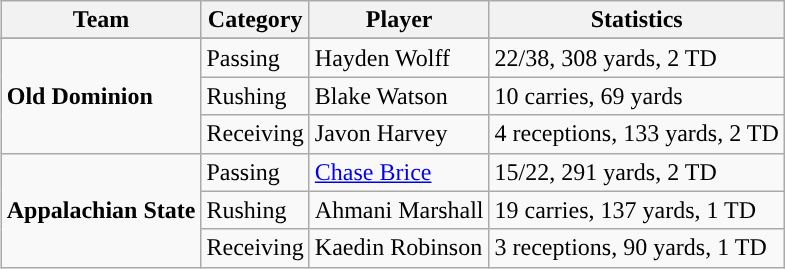<table class="wikitable" style="float: right;">
<tr>
<th>Team</th>
<th>Category</th>
<th>Player</th>
<th>Statistics</th>
</tr>
<tr>
</tr>
<tr>
<td rowspan=3><strong>Old Dominion</strong></td>
<td>Passing</td>
<td>Hayden Wolff</td>
<td>22/38, 308 yards, 2 TD</td>
</tr>
<tr>
<td>Rushing</td>
<td>Blake Watson</td>
<td>10 carries, 69 yards</td>
</tr>
<tr>
<td>Receiving</td>
<td>Javon Harvey</td>
<td>4 receptions, 133 yards, 2 TD</td>
</tr>
<tr>
<td rowspan=3><strong>Appalachian State</strong></td>
<td>Passing</td>
<td><a href='#'>Chase Brice</a></td>
<td>15/22, 291 yards, 2 TD</td>
</tr>
<tr>
<td>Rushing</td>
<td>Ahmani Marshall</td>
<td>19 carries, 137 yards, 1 TD</td>
</tr>
<tr>
<td>Receiving</td>
<td>Kaedin Robinson</td>
<td>3 receptions, 90 yards, 1 TD</td>
</tr>
</table>
